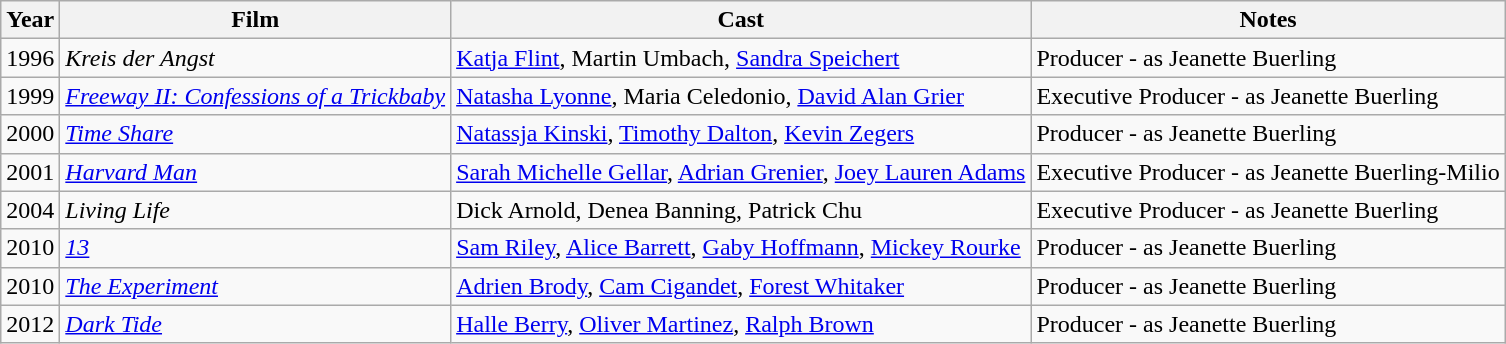<table class="wikitable">
<tr>
<th>Year</th>
<th>Film</th>
<th>Cast</th>
<th>Notes</th>
</tr>
<tr>
<td>1996</td>
<td><em>Kreis der Angst</em></td>
<td><a href='#'>Katja Flint</a>, Martin Umbach, <a href='#'>Sandra Speichert</a></td>
<td>Producer - as Jeanette Buerling</td>
</tr>
<tr>
<td>1999</td>
<td><em><a href='#'>Freeway II: Confessions of a Trickbaby</a></em></td>
<td><a href='#'>Natasha Lyonne</a>, Maria Celedonio, <a href='#'>David Alan Grier</a></td>
<td>Executive Producer - as Jeanette Buerling</td>
</tr>
<tr>
<td>2000</td>
<td><em><a href='#'>Time Share</a></em></td>
<td><a href='#'>Natassja Kinski</a>, <a href='#'>Timothy Dalton</a>, <a href='#'>Kevin Zegers</a></td>
<td>Producer - as Jeanette Buerling</td>
</tr>
<tr>
<td>2001</td>
<td><em><a href='#'>Harvard Man</a></em></td>
<td><a href='#'>Sarah Michelle Gellar</a>, <a href='#'>Adrian Grenier</a>, <a href='#'>Joey Lauren Adams</a></td>
<td>Executive Producer - as Jeanette Buerling-Milio</td>
</tr>
<tr>
<td>2004</td>
<td><em>Living Life</em></td>
<td>Dick Arnold, Denea Banning, Patrick Chu</td>
<td>Executive Producer - as Jeanette Buerling</td>
</tr>
<tr>
<td>2010</td>
<td><a href='#'><em>13</em></a></td>
<td><a href='#'>Sam Riley</a>, <a href='#'>Alice Barrett</a>, <a href='#'>Gaby Hoffmann</a>, <a href='#'>Mickey Rourke</a></td>
<td>Producer - as Jeanette Buerling</td>
</tr>
<tr>
<td>2010</td>
<td><a href='#'><em>The Experiment</em></a></td>
<td><a href='#'>Adrien Brody</a>, <a href='#'>Cam Cigandet</a>, <a href='#'>Forest Whitaker</a></td>
<td>Producer - as Jeanette Buerling</td>
</tr>
<tr>
<td>2012</td>
<td><em><a href='#'>Dark Tide</a></em></td>
<td><a href='#'>Halle Berry</a>, <a href='#'>Oliver Martinez</a>, <a href='#'>Ralph Brown</a></td>
<td>Producer - as Jeanette Buerling</td>
</tr>
</table>
